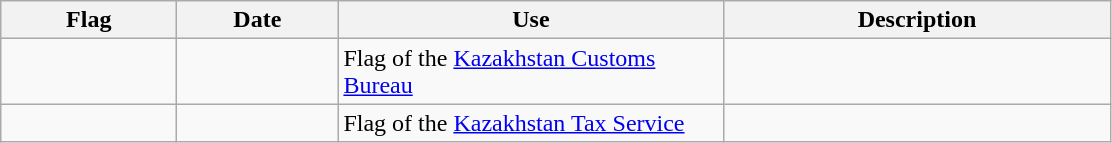<table class="wikitable">
<tr>
<th width="110">Flag</th>
<th width="100">Date</th>
<th width="250">Use</th>
<th width="250">Description</th>
</tr>
<tr>
<td></td>
<td></td>
<td>Flag of the <a href='#'>Kazakhstan Customs Bureau</a></td>
<td></td>
</tr>
<tr>
<td></td>
<td></td>
<td>Flag of the <a href='#'>Kazakhstan Tax Service</a></td>
<td></td>
</tr>
</table>
